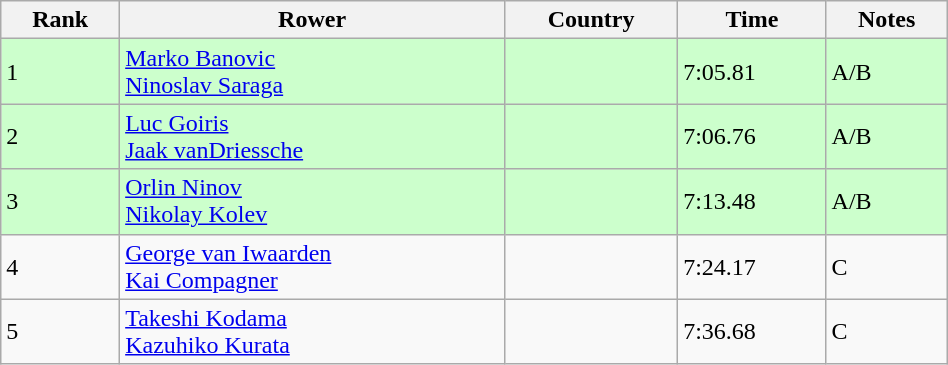<table class="wikitable sortable" width=50%>
<tr>
<th>Rank</th>
<th>Rower</th>
<th>Country</th>
<th>Time</th>
<th>Notes</th>
</tr>
<tr bgcolor=ccffcc>
<td>1</td>
<td><a href='#'>Marko Banovic</a> <br> <a href='#'>Ninoslav Saraga</a></td>
<td></td>
<td>7:05.81</td>
<td>A/B</td>
</tr>
<tr bgcolor=ccffcc>
<td>2</td>
<td><a href='#'>Luc Goiris</a> <br> <a href='#'>Jaak vanDriessche</a></td>
<td></td>
<td>7:06.76</td>
<td>A/B</td>
</tr>
<tr bgcolor=ccffcc>
<td>3</td>
<td><a href='#'>Orlin Ninov</a> <br><a href='#'>Nikolay Kolev</a></td>
<td></td>
<td>7:13.48</td>
<td>A/B</td>
</tr>
<tr>
<td>4</td>
<td><a href='#'>George van Iwaarden</a> <br> <a href='#'>Kai Compagner</a></td>
<td></td>
<td>7:24.17</td>
<td>C</td>
</tr>
<tr>
<td>5</td>
<td><a href='#'>Takeshi Kodama</a><br><a href='#'>Kazuhiko Kurata</a></td>
<td></td>
<td>7:36.68</td>
<td>C</td>
</tr>
</table>
